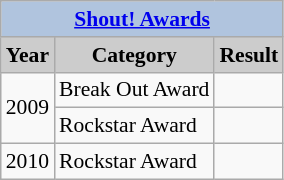<table class="wikitable" style="font-size:90%;">
<tr>
<th colspan="3" style="background:#B0C4DE;"><a href='#'>Shout! Awards</a></th>
</tr>
<tr align="center">
<th style="background: #CCCCCC;">Year</th>
<th style="background: #CCCCCC;">Category</th>
<th style="background: #CCCCCC;">Result</th>
</tr>
<tr>
<td rowspan="2">2009</td>
<td>Break Out Award</td>
<td></td>
</tr>
<tr>
<td>Rockstar Award</td>
<td></td>
</tr>
<tr>
<td>2010</td>
<td>Rockstar Award</td>
<td></td>
</tr>
</table>
